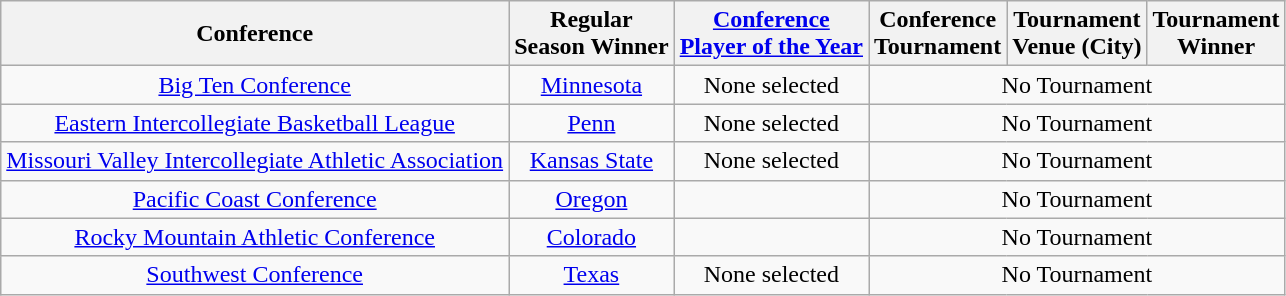<table class="wikitable" style="text-align:center;">
<tr>
<th>Conference</th>
<th>Regular <br> Season Winner</th>
<th><a href='#'>Conference <br> Player of the Year</a></th>
<th>Conference <br> Tournament</th>
<th>Tournament <br> Venue (City)</th>
<th>Tournament <br> Winner</th>
</tr>
<tr>
<td><a href='#'>Big Ten Conference</a></td>
<td><a href='#'>Minnesota</a></td>
<td>None selected</td>
<td colspan=3>No Tournament</td>
</tr>
<tr>
<td><a href='#'>Eastern Intercollegiate Basketball League</a></td>
<td><a href='#'>Penn</a></td>
<td>None selected</td>
<td colspan=3>No Tournament</td>
</tr>
<tr>
<td><a href='#'>Missouri Valley Intercollegiate Athletic Association</a></td>
<td><a href='#'>Kansas State</a></td>
<td>None selected</td>
<td colspan=3>No Tournament</td>
</tr>
<tr>
<td><a href='#'>Pacific Coast Conference</a></td>
<td><a href='#'>Oregon</a></td>
<td></td>
<td colspan=3>No Tournament</td>
</tr>
<tr>
<td><a href='#'>Rocky Mountain Athletic Conference</a></td>
<td><a href='#'>Colorado</a></td>
<td></td>
<td colspan=3>No Tournament</td>
</tr>
<tr>
<td><a href='#'>Southwest Conference</a></td>
<td><a href='#'>Texas</a></td>
<td>None selected</td>
<td colspan=3>No Tournament</td>
</tr>
</table>
